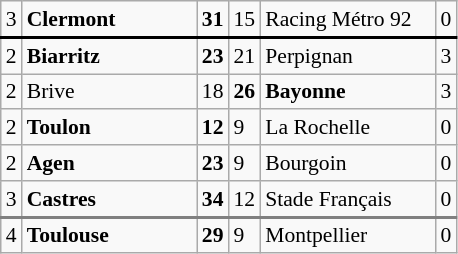<table class="wikitable left" cellpadding="0" cellspacing="0" style="font-size:90%;">
<tr>
<td>3</td>
<td width="110px"><strong>Clermont</strong></td>
<td><strong>31</strong></td>
<td>15</td>
<td width="110px">Racing Métro 92</td>
<td>0</td>
</tr>
<tr style="border-top:2px solid black;">
<td>2</td>
<td><strong>Biarritz</strong></td>
<td><strong>23</strong></td>
<td>21</td>
<td>Perpignan</td>
<td>3</td>
</tr>
<tr>
<td>2</td>
<td>Brive</td>
<td>18</td>
<td><strong>26</strong></td>
<td><strong>Bayonne</strong></td>
<td>3</td>
</tr>
<tr>
<td>2</td>
<td><strong>Toulon</strong></td>
<td><strong>12</strong></td>
<td>9</td>
<td>La Rochelle</td>
<td>0</td>
</tr>
<tr>
<td>2</td>
<td><strong>Agen</strong></td>
<td><strong>23</strong></td>
<td>9</td>
<td>Bourgoin</td>
<td>0</td>
</tr>
<tr>
<td>3</td>
<td><strong>Castres</strong></td>
<td><strong>34</strong></td>
<td>12</td>
<td>Stade Français</td>
<td>0</td>
</tr>
<tr style="border-top:2px solid grey;">
<td>4</td>
<td><strong>Toulouse</strong></td>
<td><strong>29</strong></td>
<td>9</td>
<td>Montpellier</td>
<td>0</td>
</tr>
</table>
